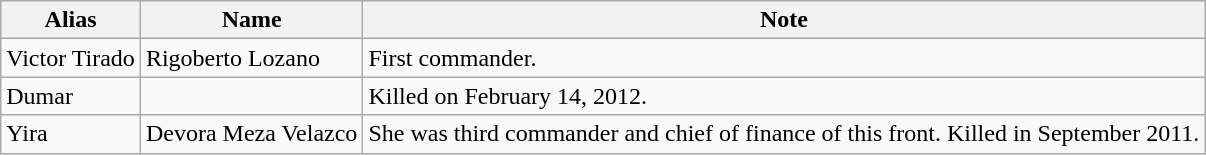<table class="wikitable">
<tr>
<th>Alias</th>
<th>Name</th>
<th>Note</th>
</tr>
<tr>
<td>Victor Tirado</td>
<td>Rigoberto Lozano</td>
<td>First commander.</td>
</tr>
<tr>
<td>Dumar</td>
<td></td>
<td>Killed on February 14, 2012.</td>
</tr>
<tr>
<td>Yira</td>
<td>Devora Meza Velazco</td>
<td>She was third commander and chief of finance of this front. Killed in September 2011.</td>
</tr>
</table>
